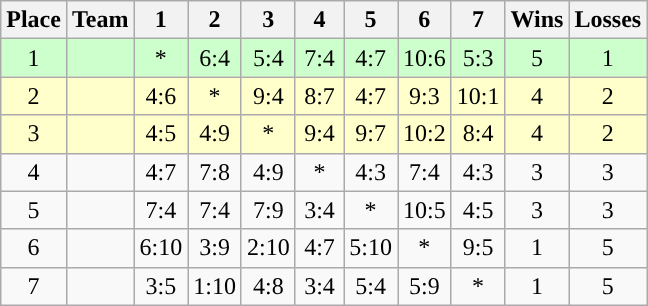<table class="wikitable" style="text-align:center;">
<tr>
<th>Place</th>
<th>Team</th>
<th width="25">1</th>
<th width="25">2</th>
<th width="25">3</th>
<th width="25">4</th>
<th width="25">5</th>
<th width="25">6</th>
<th width="25">7</th>
<th>Wins</th>
<th>Losses</th>
</tr>
<tr bgcolor=#cfc>
<td>1</td>
<td align=left></td>
<td>*</td>
<td>6:4</td>
<td>5:4</td>
<td>7:4</td>
<td>4:7</td>
<td>10:6</td>
<td>5:3</td>
<td>5</td>
<td>1</td>
</tr>
<tr bgcolor=#ffc>
<td>2</td>
<td align=left></td>
<td>4:6</td>
<td>*</td>
<td>9:4</td>
<td>8:7</td>
<td>4:7</td>
<td>9:3</td>
<td>10:1</td>
<td>4</td>
<td>2</td>
</tr>
<tr bgcolor=#ffc>
<td>3</td>
<td align=left></td>
<td>4:5</td>
<td>4:9</td>
<td>*</td>
<td>9:4</td>
<td>9:7</td>
<td>10:2</td>
<td>8:4</td>
<td>4</td>
<td>2</td>
</tr>
<tr>
<td>4</td>
<td align=left></td>
<td>4:7</td>
<td>7:8</td>
<td>4:9</td>
<td>*</td>
<td>4:3</td>
<td>7:4</td>
<td>4:3</td>
<td>3</td>
<td>3</td>
</tr>
<tr>
<td>5</td>
<td align=left></td>
<td>7:4</td>
<td>7:4</td>
<td>7:9</td>
<td>3:4</td>
<td>*</td>
<td>10:5</td>
<td>4:5</td>
<td>3</td>
<td>3</td>
</tr>
<tr>
<td>6</td>
<td align=left></td>
<td>6:10</td>
<td>3:9</td>
<td>2:10</td>
<td>4:7</td>
<td>5:10</td>
<td>*</td>
<td>9:5</td>
<td>1</td>
<td>5</td>
</tr>
<tr>
<td>7</td>
<td align=left></td>
<td>3:5</td>
<td>1:10</td>
<td>4:8</td>
<td>3:4</td>
<td>5:4</td>
<td>5:9</td>
<td>*</td>
<td>1</td>
<td>5</td>
</tr>
</table>
